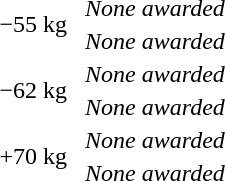<table>
<tr>
<td rowspan=2>−55 kg</td>
<td rowspan=2></td>
<td rowspan=2></td>
<td><em>None awarded</em></td>
</tr>
<tr>
<td><em>None awarded</em></td>
</tr>
<tr>
<td rowspan=2>−62 kg</td>
<td rowspan=2></td>
<td rowspan=2></td>
<td><em>None awarded</em></td>
</tr>
<tr>
<td><em>None awarded</em></td>
</tr>
<tr>
<td rowspan=2>+70 kg</td>
<td rowspan=2></td>
<td rowspan=2></td>
<td><em>None awarded</em></td>
</tr>
<tr>
<td><em>None awarded</em></td>
</tr>
</table>
